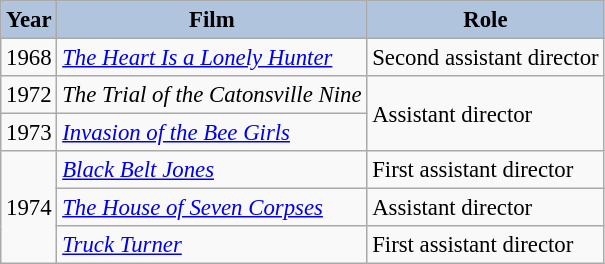<table class="wikitable" style="font-size:95%;">
<tr>
<th style="background:#B0C4DE;">Year</th>
<th style="background:#B0C4DE;">Film</th>
<th style="background:#B0C4DE;">Role</th>
</tr>
<tr>
<td>1968</td>
<td><em><a href='#'>The Heart Is a Lonely Hunter</a></em></td>
<td>Second assistant director</td>
</tr>
<tr>
<td>1972</td>
<td><em>The Trial of the Catonsville Nine</em></td>
<td rowspan=2>Assistant director</td>
</tr>
<tr>
<td>1973</td>
<td><em><a href='#'>Invasion of the Bee Girls</a></em></td>
</tr>
<tr>
<td rowspan=3>1974</td>
<td><em><a href='#'>Black Belt Jones</a></em></td>
<td>First assistant director</td>
</tr>
<tr>
<td><em><a href='#'>The House of Seven Corpses</a></em></td>
<td>Assistant director</td>
</tr>
<tr>
<td><em><a href='#'>Truck Turner</a></em></td>
<td>First assistant director</td>
</tr>
</table>
